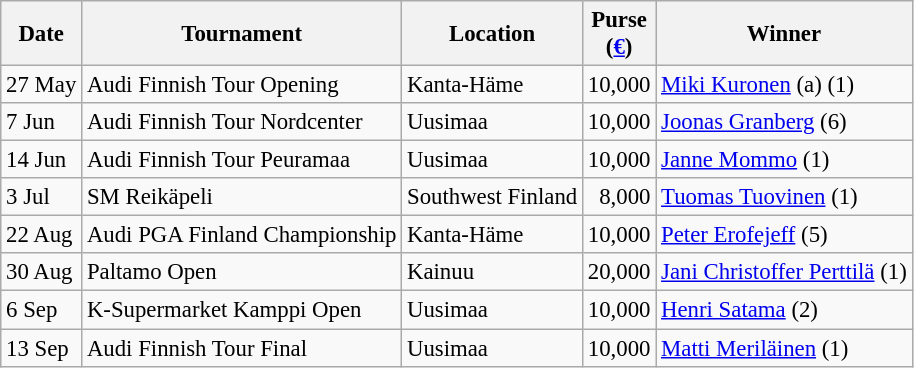<table class="wikitable" style="font-size:95%;">
<tr>
<th>Date</th>
<th>Tournament</th>
<th>Location</th>
<th>Purse<br>(<a href='#'>€</a>)</th>
<th>Winner</th>
</tr>
<tr>
<td>27 May</td>
<td>Audi Finnish Tour Opening</td>
<td>Kanta-Häme</td>
<td align=right>10,000</td>
<td> <a href='#'>Miki Kuronen</a> (a) (1)</td>
</tr>
<tr>
<td>7 Jun</td>
<td>Audi Finnish Tour Nordcenter</td>
<td>Uusimaa</td>
<td align=right>10,000</td>
<td> <a href='#'>Joonas Granberg</a> (6)</td>
</tr>
<tr>
<td>14 Jun</td>
<td>Audi Finnish Tour Peuramaa</td>
<td>Uusimaa</td>
<td align=right>10,000</td>
<td> <a href='#'>Janne Mommo</a> (1)</td>
</tr>
<tr>
<td>3 Jul</td>
<td>SM Reikäpeli</td>
<td>Southwest Finland</td>
<td align=right>8,000</td>
<td> <a href='#'>Tuomas Tuovinen</a> (1)</td>
</tr>
<tr>
<td>22 Aug</td>
<td>Audi PGA Finland Championship</td>
<td>Kanta-Häme</td>
<td align=right>10,000</td>
<td> <a href='#'>Peter Erofejeff</a> (5)</td>
</tr>
<tr>
<td>30 Aug</td>
<td>Paltamo Open</td>
<td>Kainuu</td>
<td align=right>20,000</td>
<td> <a href='#'>Jani Christoffer Perttilä</a> (1)</td>
</tr>
<tr>
<td>6 Sep</td>
<td>K-Supermarket Kamppi Open</td>
<td>Uusimaa</td>
<td align=right>10,000</td>
<td> <a href='#'>Henri Satama</a> (2)</td>
</tr>
<tr>
<td>13 Sep</td>
<td>Audi Finnish Tour Final</td>
<td>Uusimaa</td>
<td align=right>10,000</td>
<td> <a href='#'>Matti Meriläinen</a> (1)</td>
</tr>
</table>
